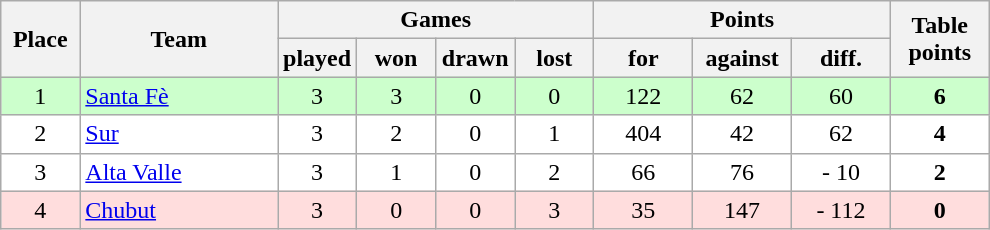<table class="wikitable">
<tr>
<th rowspan=2 width="8%">Place</th>
<th rowspan=2 width="20%">Team</th>
<th colspan=4 width="32%">Games</th>
<th colspan=3 width="30%">Points</th>
<th rowspan=2 width="10%">Table<br>points</th>
</tr>
<tr>
<th width="8%">played</th>
<th width="8%">won</th>
<th width="8%">drawn</th>
<th width="8%">lost</th>
<th width="10%">for</th>
<th width="10%">against</th>
<th width="10%">diff.</th>
</tr>
<tr align=center style="background: #ccffcc;">
<td>1</td>
<td align=left><a href='#'>Santa Fè</a></td>
<td>3</td>
<td>3</td>
<td>0</td>
<td>0</td>
<td>122</td>
<td>62</td>
<td>60</td>
<td><strong>6</strong></td>
</tr>
<tr align=center style="background: #ffffff;">
<td>2</td>
<td align=left><a href='#'>Sur</a></td>
<td>3</td>
<td>2</td>
<td>0</td>
<td>1</td>
<td>404</td>
<td>42</td>
<td>62</td>
<td><strong>4</strong></td>
</tr>
<tr align=center style="background: #ffffff;">
<td>3</td>
<td align=left><a href='#'>Alta Valle</a></td>
<td>3</td>
<td>1</td>
<td>0</td>
<td>2</td>
<td>66</td>
<td>76</td>
<td>- 10</td>
<td><strong>2</strong></td>
</tr>
<tr align=center style="background: #ffdddd;">
<td>4</td>
<td align=left><a href='#'>Chubut</a></td>
<td>3</td>
<td>0</td>
<td>0</td>
<td>3</td>
<td>35</td>
<td>147</td>
<td>- 112</td>
<td><strong>0</strong></td>
</tr>
</table>
